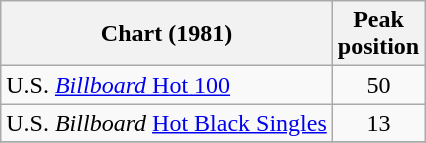<table class="wikitable sortable">
<tr>
<th>Chart (1981)</th>
<th>Peak<br>position</th>
</tr>
<tr>
<td>U.S. <a href='#'><em>Billboard</em> Hot 100</a></td>
<td align="center">50</td>
</tr>
<tr>
<td>U.S. <em>Billboard</em> <a href='#'>Hot Black Singles</a></td>
<td align="center">13</td>
</tr>
<tr>
</tr>
</table>
